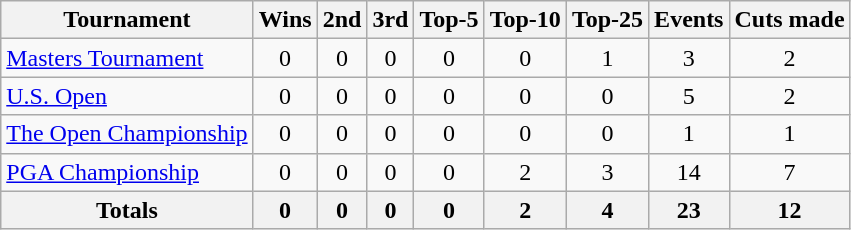<table class=wikitable style=text-align:center>
<tr>
<th>Tournament</th>
<th>Wins</th>
<th>2nd</th>
<th>3rd</th>
<th>Top-5</th>
<th>Top-10</th>
<th>Top-25</th>
<th>Events</th>
<th>Cuts made</th>
</tr>
<tr>
<td align=left><a href='#'>Masters Tournament</a></td>
<td>0</td>
<td>0</td>
<td>0</td>
<td>0</td>
<td>0</td>
<td>1</td>
<td>3</td>
<td>2</td>
</tr>
<tr>
<td align=left><a href='#'>U.S. Open</a></td>
<td>0</td>
<td>0</td>
<td>0</td>
<td>0</td>
<td>0</td>
<td>0</td>
<td>5</td>
<td>2</td>
</tr>
<tr>
<td align=left><a href='#'>The Open Championship</a></td>
<td>0</td>
<td>0</td>
<td>0</td>
<td>0</td>
<td>0</td>
<td>0</td>
<td>1</td>
<td>1</td>
</tr>
<tr>
<td align=left><a href='#'>PGA Championship</a></td>
<td>0</td>
<td>0</td>
<td>0</td>
<td>0</td>
<td>2</td>
<td>3</td>
<td>14</td>
<td>7</td>
</tr>
<tr>
<th>Totals</th>
<th>0</th>
<th>0</th>
<th>0</th>
<th>0</th>
<th>2</th>
<th>4</th>
<th>23</th>
<th>12</th>
</tr>
</table>
